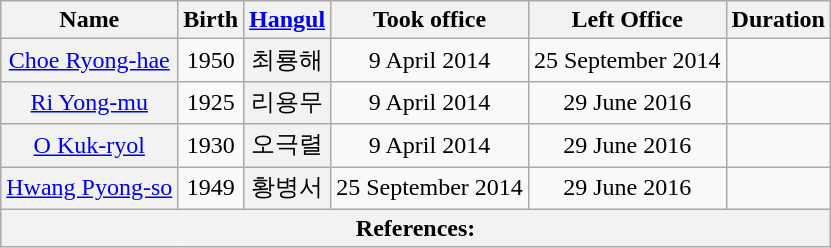<table class="wikitable sortable">
<tr>
<th>Name</th>
<th>Birth</th>
<th class="unsortable"><a href='#'>Hangul</a></th>
<th>Took office</th>
<th>Left Office</th>
<th>Duration</th>
</tr>
<tr>
<th align="center" scope="row" style="font-weight:normal;"><a href='#'>Choe Ryong-hae</a></th>
<td align="center">1950</td>
<th align="center" scope="row" style="font-weight:normal;">최룡해</th>
<td align="center">9 April 2014</td>
<td align="center">25 September 2014</td>
<td align="center"></td>
</tr>
<tr>
<th align="center" scope="row" style="font-weight:normal;"><a href='#'>Ri Yong-mu</a></th>
<td align="center">1925</td>
<th align="center" scope="row" style="font-weight:normal;">리용무</th>
<td align="center">9 April 2014</td>
<td align="center">29 June 2016</td>
<td align="center"></td>
</tr>
<tr>
<th align="center" scope="row" style="font-weight:normal;"><a href='#'>O Kuk-ryol</a></th>
<td align="center">1930</td>
<th align="center" scope="row" style="font-weight:normal;">오극렬</th>
<td align="center">9 April 2014</td>
<td align="center">29 June 2016</td>
<td align="center"></td>
</tr>
<tr>
<th align="center" scope="row" style="font-weight:normal;"><a href='#'>Hwang Pyong-so</a></th>
<td align="center">1949</td>
<th align="center" scope="row" style="font-weight:normal;">황병서</th>
<td align="center">25 September 2014</td>
<td align="center">29 June 2016</td>
<td align="center"></td>
</tr>
<tr>
<th colspan="7" unsortable><strong>References:</strong><br></th>
</tr>
</table>
